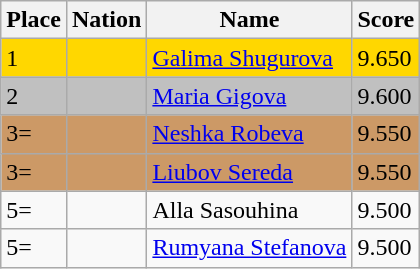<table class="wikitable">
<tr>
<th>Place</th>
<th>Nation</th>
<th>Name</th>
<th>Score</th>
</tr>
<tr bgcolor=gold>
<td>1</td>
<td></td>
<td><a href='#'>Galima Shugurova</a></td>
<td>9.650</td>
</tr>
<tr bgcolor=silver>
<td>2</td>
<td></td>
<td><a href='#'>Maria Gigova</a></td>
<td>9.600</td>
</tr>
<tr bgcolor=cc9966>
<td>3=</td>
<td></td>
<td><a href='#'>Neshka Robeva</a></td>
<td>9.550</td>
</tr>
<tr bgcolor=cc9966>
<td>3=</td>
<td></td>
<td><a href='#'>Liubov Sereda</a></td>
<td>9.550</td>
</tr>
<tr>
<td>5=</td>
<td></td>
<td>Alla Sasouhina</td>
<td>9.500</td>
</tr>
<tr>
<td>5=</td>
<td></td>
<td><a href='#'>Rumyana Stefanova</a></td>
<td>9.500</td>
</tr>
</table>
